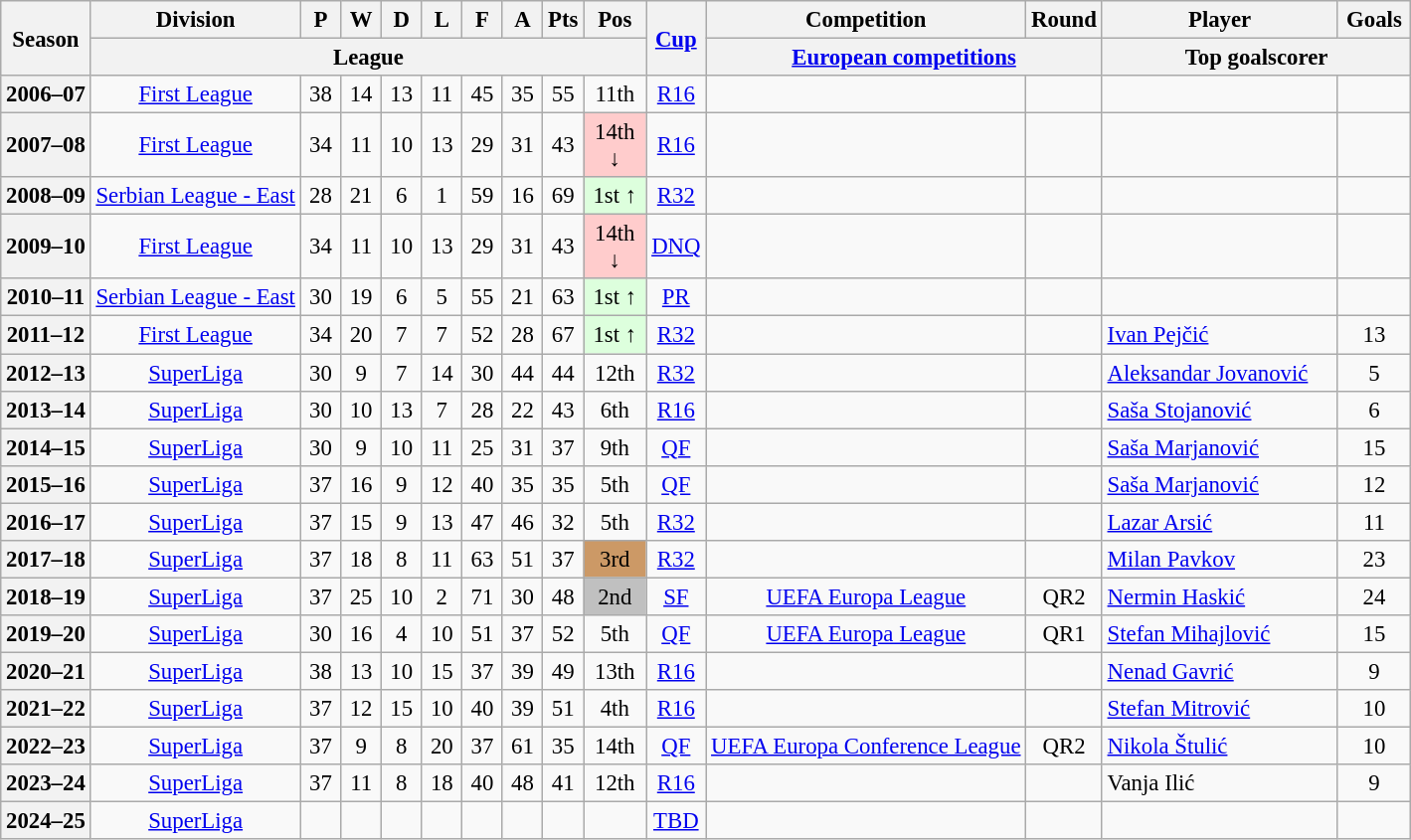<table class="wikitable sortable" style="font-size:95%; text-align: center;">
<tr>
<th rowspan=2>Season</th>
<th>Division</th>
<th width="20">P</th>
<th width="20">W</th>
<th width="20">D</th>
<th width="20">L</th>
<th width="20">F</th>
<th width="20">A</th>
<th width="20">Pts</th>
<th width="35">Pos</th>
<th rowspan=2 width="30"><a href='#'>Cup</a></th>
<th>Competition</th>
<th>Round</th>
<th>Player</th>
<th>Goals</th>
</tr>
<tr>
<th class="unsortable" colspan=9>League</th>
<th colspan=2 width="160"><a href='#'>European competitions</a></th>
<th colspan=2 width="200">Top goalscorer</th>
</tr>
<tr>
<th>2006–07</th>
<td><a href='#'>First League</a></td>
<td>38</td>
<td>14</td>
<td>13</td>
<td>11</td>
<td>45</td>
<td>35</td>
<td>55</td>
<td>11th</td>
<td><a href='#'>R16</a></td>
<td></td>
<td></td>
<td align="left"></td>
<td></td>
</tr>
<tr>
<th>2007–08</th>
<td><a href='#'>First League</a></td>
<td>34</td>
<td>11</td>
<td>10</td>
<td>13</td>
<td>29</td>
<td>31</td>
<td>43</td>
<td bgcolor="#ffcccc">14th ↓</td>
<td><a href='#'>R16</a></td>
<td></td>
<td></td>
<td align="left"></td>
<td></td>
</tr>
<tr>
<th>2008–09</th>
<td><a href='#'>Serbian League - East</a></td>
<td>28</td>
<td>21</td>
<td>6</td>
<td>1</td>
<td>59</td>
<td>16</td>
<td>69</td>
<td bgcolor="#DDFFDD">1st ↑</td>
<td><a href='#'>R32</a></td>
<td></td>
<td></td>
<td align="left"></td>
<td></td>
</tr>
<tr>
<th>2009–10</th>
<td><a href='#'>First League</a></td>
<td>34</td>
<td>11</td>
<td>10</td>
<td>13</td>
<td>29</td>
<td>31</td>
<td>43</td>
<td bgcolor="#ffcccc">14th ↓</td>
<td><a href='#'>DNQ</a></td>
<td></td>
<td></td>
<td align="left"></td>
<td></td>
</tr>
<tr>
<th>2010–11</th>
<td><a href='#'>Serbian League - East</a></td>
<td>30</td>
<td>19</td>
<td>6</td>
<td>5</td>
<td>55</td>
<td>21</td>
<td>63</td>
<td bgcolor="#DDFFDD">1st ↑</td>
<td><a href='#'>PR</a></td>
<td></td>
<td></td>
<td align="left"></td>
<td></td>
</tr>
<tr>
<th>2011–12</th>
<td><a href='#'>First League</a></td>
<td>34</td>
<td>20</td>
<td>7</td>
<td>7</td>
<td>52</td>
<td>28</td>
<td>67</td>
<td bgcolor="#DDFFDD">1st ↑</td>
<td><a href='#'>R32</a></td>
<td></td>
<td></td>
<td align="left"> <a href='#'>Ivan Pejčić</a></td>
<td>13</td>
</tr>
<tr>
<th>2012–13</th>
<td><a href='#'>SuperLiga</a></td>
<td>30</td>
<td>9</td>
<td>7</td>
<td>14</td>
<td>30</td>
<td>44</td>
<td>44</td>
<td>12th</td>
<td><a href='#'>R32</a></td>
<td></td>
<td></td>
<td align="left"> <a href='#'>Aleksandar Jovanović</a></td>
<td>5</td>
</tr>
<tr>
<th>2013–14</th>
<td><a href='#'>SuperLiga</a></td>
<td>30</td>
<td>10</td>
<td>13</td>
<td>7</td>
<td>28</td>
<td>22</td>
<td>43</td>
<td>6th</td>
<td><a href='#'>R16</a></td>
<td></td>
<td></td>
<td align="left"> <a href='#'>Saša Stojanović</a></td>
<td>6</td>
</tr>
<tr>
<th>2014–15</th>
<td><a href='#'>SuperLiga</a></td>
<td>30</td>
<td>9</td>
<td>10</td>
<td>11</td>
<td>25</td>
<td>31</td>
<td>37</td>
<td>9th</td>
<td><a href='#'>QF</a></td>
<td></td>
<td></td>
<td align="left"> <a href='#'>Saša Marjanović</a></td>
<td>15</td>
</tr>
<tr>
<th>2015–16</th>
<td><a href='#'>SuperLiga</a></td>
<td>37</td>
<td>16</td>
<td>9</td>
<td>12</td>
<td>40</td>
<td>35</td>
<td>35</td>
<td>5th</td>
<td><a href='#'>QF</a></td>
<td></td>
<td></td>
<td align="left"> <a href='#'>Saša Marjanović</a></td>
<td>12</td>
</tr>
<tr>
<th>2016–17</th>
<td><a href='#'>SuperLiga</a></td>
<td>37</td>
<td>15</td>
<td>9</td>
<td>13</td>
<td>47</td>
<td>46</td>
<td>32</td>
<td>5th</td>
<td><a href='#'>R32</a></td>
<td></td>
<td></td>
<td align="left"> <a href='#'>Lazar Arsić</a></td>
<td>11</td>
</tr>
<tr>
<th>2017–18</th>
<td><a href='#'>SuperLiga</a></td>
<td>37</td>
<td>18</td>
<td>8</td>
<td>11</td>
<td>63</td>
<td>51</td>
<td>37</td>
<td style="background-color: #cc9966;">3rd</td>
<td><a href='#'>R32</a></td>
<td></td>
<td></td>
<td align="left"> <a href='#'>Milan Pavkov</a></td>
<td>23</td>
</tr>
<tr>
<th>2018–19</th>
<td><a href='#'>SuperLiga</a></td>
<td>37</td>
<td>25</td>
<td>10</td>
<td>2</td>
<td>71</td>
<td>30</td>
<td>48</td>
<td style="background-color: silver;">2nd</td>
<td><a href='#'>SF</a></td>
<td><a href='#'>UEFA Europa League</a></td>
<td>QR2</td>
<td align="left"> <a href='#'>Nermin Haskić</a></td>
<td>24</td>
</tr>
<tr>
<th>2019–20</th>
<td><a href='#'>SuperLiga</a></td>
<td>30</td>
<td>16</td>
<td>4</td>
<td>10</td>
<td>51</td>
<td>37</td>
<td>52</td>
<td>5th</td>
<td><a href='#'>QF</a></td>
<td><a href='#'>UEFA Europa League</a></td>
<td>QR1</td>
<td align="left"> <a href='#'>Stefan Mihajlović</a></td>
<td>15</td>
</tr>
<tr>
<th>2020–21</th>
<td><a href='#'>SuperLiga</a></td>
<td>38</td>
<td>13</td>
<td>10</td>
<td>15</td>
<td>37</td>
<td>39</td>
<td>49</td>
<td>13th</td>
<td><a href='#'>R16</a></td>
<td></td>
<td></td>
<td align="left"> <a href='#'>Nenad Gavrić</a></td>
<td>9</td>
</tr>
<tr>
<th>2021–22</th>
<td><a href='#'>SuperLiga</a></td>
<td>37</td>
<td>12</td>
<td>15</td>
<td>10</td>
<td>40</td>
<td>39</td>
<td>51</td>
<td>4th</td>
<td><a href='#'>R16</a></td>
<td></td>
<td></td>
<td align="left"> <a href='#'>Stefan Mitrović</a></td>
<td>10</td>
</tr>
<tr>
<th>2022–23</th>
<td><a href='#'>SuperLiga</a></td>
<td>37</td>
<td>9</td>
<td>8</td>
<td>20</td>
<td>37</td>
<td>61</td>
<td>35</td>
<td>14th</td>
<td><a href='#'>QF</a></td>
<td><a href='#'>UEFA Europa Conference League</a></td>
<td>QR2</td>
<td align="left"> <a href='#'>Nikola Štulić</a></td>
<td>10</td>
</tr>
<tr>
<th>2023–24</th>
<td><a href='#'>SuperLiga</a></td>
<td>37</td>
<td>11</td>
<td>8</td>
<td>18</td>
<td>40</td>
<td>48</td>
<td>41</td>
<td>12th</td>
<td><a href='#'>R16</a></td>
<td></td>
<td></td>
<td align="left"> Vanja Ilić</td>
<td>9</td>
</tr>
<tr>
<th>2024–25</th>
<td><a href='#'>SuperLiga</a></td>
<td></td>
<td></td>
<td></td>
<td></td>
<td></td>
<td></td>
<td></td>
<td></td>
<td><a href='#'>TBD</a></td>
<td></td>
<td></td>
<td></td>
</tr>
</table>
